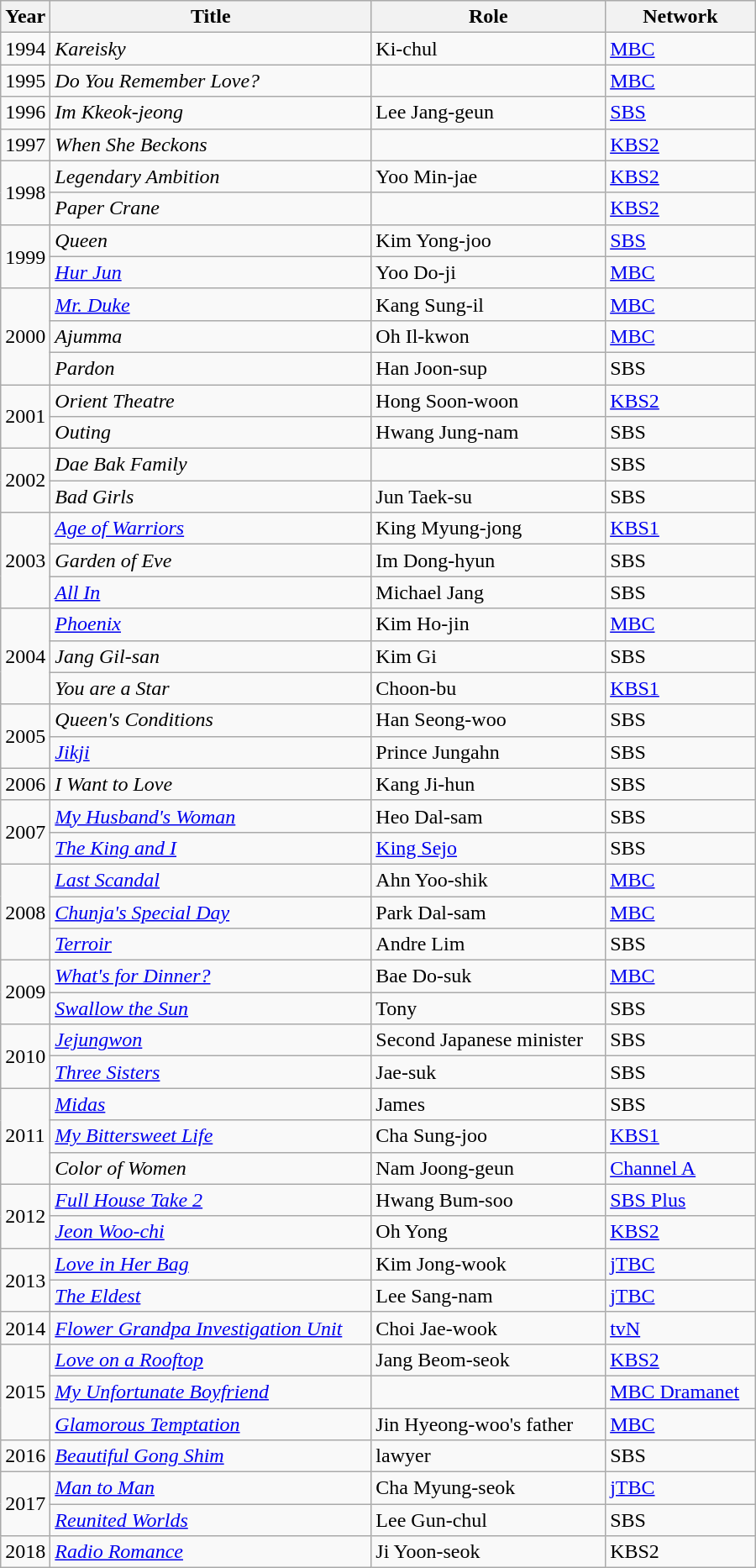<table class="wikitable" style="width:600px">
<tr>
<th width=10>Year</th>
<th>Title</th>
<th>Role</th>
<th>Network</th>
</tr>
<tr>
<td>1994</td>
<td><em>Kareisky</em></td>
<td>Ki-chul</td>
<td><a href='#'>MBC</a></td>
</tr>
<tr>
<td>1995</td>
<td><em>Do You Remember Love?</em></td>
<td></td>
<td><a href='#'>MBC</a></td>
</tr>
<tr>
<td>1996</td>
<td><em>Im Kkeok-jeong</em></td>
<td>Lee Jang-geun</td>
<td><a href='#'>SBS</a></td>
</tr>
<tr>
<td>1997</td>
<td><em>When She Beckons</em></td>
<td></td>
<td><a href='#'>KBS2</a></td>
</tr>
<tr>
<td rowspan=2>1998</td>
<td><em>Legendary Ambition</em></td>
<td>Yoo Min-jae</td>
<td><a href='#'>KBS2</a></td>
</tr>
<tr>
<td><em>Paper Crane</em></td>
<td></td>
<td><a href='#'>KBS2</a></td>
</tr>
<tr>
<td rowspan=2>1999</td>
<td><em>Queen</em></td>
<td>Kim Yong-joo</td>
<td><a href='#'>SBS</a></td>
</tr>
<tr>
<td><em><a href='#'>Hur Jun</a></em></td>
<td>Yoo Do-ji</td>
<td><a href='#'>MBC</a></td>
</tr>
<tr>
<td rowspan=3>2000</td>
<td><em><a href='#'>Mr. Duke</a></em></td>
<td>Kang Sung-il</td>
<td><a href='#'>MBC</a></td>
</tr>
<tr>
<td><em>Ajumma</em></td>
<td>Oh Il-kwon</td>
<td><a href='#'>MBC</a></td>
</tr>
<tr>
<td><em>Pardon</em></td>
<td>Han Joon-sup</td>
<td>SBS</td>
</tr>
<tr>
<td rowspan=2>2001</td>
<td><em>Orient Theatre</em></td>
<td>Hong Soon-woon</td>
<td><a href='#'>KBS2</a></td>
</tr>
<tr>
<td><em>Outing</em></td>
<td>Hwang Jung-nam</td>
<td>SBS</td>
</tr>
<tr>
<td rowspan=2>2002</td>
<td><em>Dae Bak Family</em></td>
<td></td>
<td>SBS</td>
</tr>
<tr>
<td><em>Bad Girls</em></td>
<td>Jun Taek-su</td>
<td>SBS</td>
</tr>
<tr>
<td rowspan=3>2003</td>
<td><em><a href='#'>Age of Warriors</a></em></td>
<td>King Myung-jong</td>
<td><a href='#'>KBS1</a></td>
</tr>
<tr>
<td><em>Garden of Eve</em></td>
<td>Im Dong-hyun</td>
<td>SBS</td>
</tr>
<tr>
<td><em><a href='#'>All In</a></em></td>
<td>Michael Jang</td>
<td>SBS</td>
</tr>
<tr>
<td rowspan=3>2004</td>
<td><em><a href='#'>Phoenix</a></em></td>
<td>Kim Ho-jin</td>
<td><a href='#'>MBC</a></td>
</tr>
<tr>
<td><em>Jang Gil-san</em></td>
<td>Kim Gi</td>
<td>SBS</td>
</tr>
<tr>
<td><em>You are a Star</em></td>
<td>Choon-bu</td>
<td><a href='#'>KBS1</a></td>
</tr>
<tr>
<td rowspan=2>2005</td>
<td><em>Queen's Conditions</em></td>
<td>Han Seong-woo</td>
<td>SBS</td>
</tr>
<tr>
<td><em><a href='#'>Jikji</a></em></td>
<td>Prince Jungahn</td>
<td>SBS</td>
</tr>
<tr>
<td>2006</td>
<td><em>I Want to Love</em></td>
<td>Kang Ji-hun</td>
<td>SBS</td>
</tr>
<tr>
<td rowspan=2>2007</td>
<td><em><a href='#'>My Husband's Woman</a></em></td>
<td>Heo Dal-sam</td>
<td>SBS</td>
</tr>
<tr>
<td><em><a href='#'>The King and I</a></em></td>
<td><a href='#'>King Sejo</a></td>
<td>SBS</td>
</tr>
<tr>
<td rowspan=3>2008</td>
<td><em><a href='#'>Last Scandal</a></em></td>
<td>Ahn Yoo-shik</td>
<td><a href='#'>MBC</a></td>
</tr>
<tr>
<td><em><a href='#'>Chunja's Special Day</a></em></td>
<td>Park Dal-sam</td>
<td><a href='#'>MBC</a></td>
</tr>
<tr>
<td><em><a href='#'>Terroir</a></em></td>
<td>Andre Lim</td>
<td>SBS</td>
</tr>
<tr>
<td rowspan=2>2009</td>
<td><em><a href='#'>What's for Dinner?</a></em></td>
<td>Bae Do-suk</td>
<td><a href='#'>MBC</a></td>
</tr>
<tr>
<td><em><a href='#'>Swallow the Sun</a></em></td>
<td>Tony</td>
<td>SBS</td>
</tr>
<tr>
<td rowspan=2>2010</td>
<td><em><a href='#'>Jejungwon</a></em></td>
<td>Second Japanese minister</td>
<td>SBS</td>
</tr>
<tr>
<td><em><a href='#'>Three Sisters</a></em></td>
<td>Jae-suk</td>
<td>SBS</td>
</tr>
<tr>
<td rowspan=3>2011</td>
<td><em><a href='#'>Midas</a></em></td>
<td>James</td>
<td>SBS</td>
</tr>
<tr>
<td><em><a href='#'>My Bittersweet Life</a></em></td>
<td>Cha Sung-joo</td>
<td><a href='#'>KBS1</a></td>
</tr>
<tr>
<td><em>Color of Women</em></td>
<td>Nam Joong-geun</td>
<td><a href='#'>Channel A</a></td>
</tr>
<tr>
<td rowspan=2>2012</td>
<td><em><a href='#'>Full House Take 2</a></em></td>
<td>Hwang Bum-soo</td>
<td><a href='#'>SBS Plus</a></td>
</tr>
<tr>
<td><em><a href='#'>Jeon Woo-chi</a></em></td>
<td>Oh Yong</td>
<td><a href='#'>KBS2</a></td>
</tr>
<tr>
<td rowspan=2>2013</td>
<td><em><a href='#'>Love in Her Bag</a></em></td>
<td>Kim Jong-wook</td>
<td><a href='#'>jTBC</a></td>
</tr>
<tr>
<td><em><a href='#'>The Eldest</a></em></td>
<td>Lee Sang-nam</td>
<td><a href='#'>jTBC</a></td>
</tr>
<tr>
<td>2014</td>
<td><em><a href='#'>Flower Grandpa Investigation Unit</a></em></td>
<td>Choi Jae-wook</td>
<td><a href='#'>tvN</a></td>
</tr>
<tr>
<td rowspan=3>2015</td>
<td><em><a href='#'>Love on a Rooftop</a></em></td>
<td>Jang Beom-seok</td>
<td><a href='#'>KBS2</a></td>
</tr>
<tr>
<td><em><a href='#'>My Unfortunate Boyfriend</a></em></td>
<td></td>
<td><a href='#'>MBC Dramanet</a></td>
</tr>
<tr>
<td><em><a href='#'>Glamorous Temptation</a></em></td>
<td>Jin Hyeong-woo's father</td>
<td><a href='#'>MBC</a></td>
</tr>
<tr>
<td>2016</td>
<td><em><a href='#'>Beautiful Gong Shim</a></em></td>
<td>lawyer</td>
<td>SBS</td>
</tr>
<tr>
<td rowspan=2>2017</td>
<td><em><a href='#'>Man to Man</a></em></td>
<td>Cha Myung-seok</td>
<td><a href='#'>jTBC</a></td>
</tr>
<tr>
<td><em><a href='#'>Reunited Worlds</a></em></td>
<td>Lee Gun-chul</td>
<td>SBS</td>
</tr>
<tr>
<td>2018</td>
<td><em><a href='#'>Radio Romance</a></em></td>
<td>Ji Yoon-seok</td>
<td>KBS2</td>
</tr>
</table>
